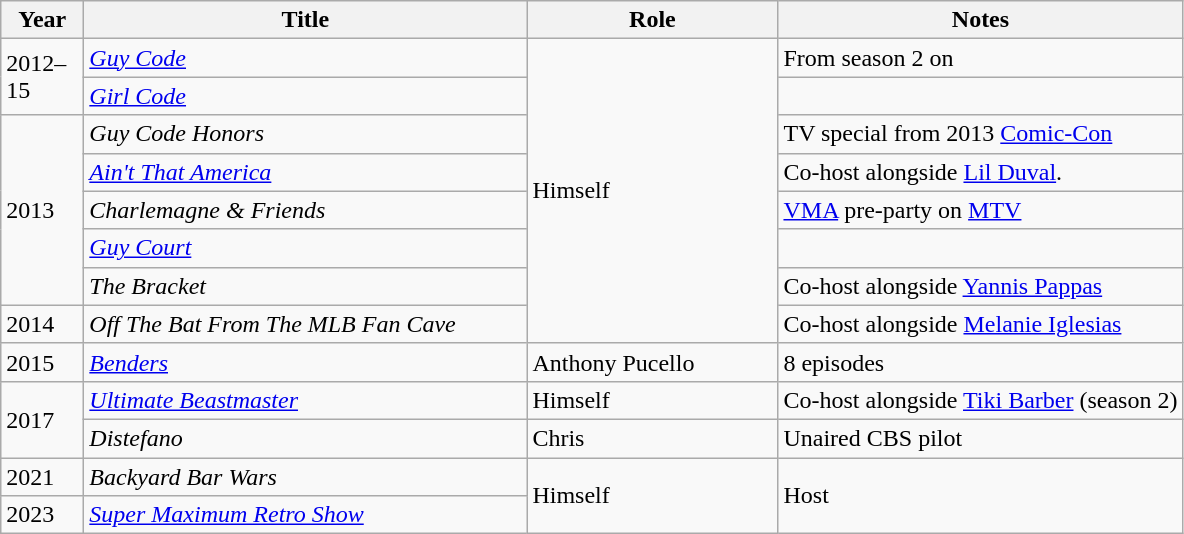<table class="wikitable sortable">
<tr>
<th scope="col" style="width:3em;">Year</th>
<th scope="col" style="width:18em;">Title</th>
<th scope="col" style="width:10em;">Role</th>
<th scope="col" class="unsortable">Notes</th>
</tr>
<tr>
<td rowspan="2">2012–15</td>
<td><em><a href='#'>Guy Code</a></em></td>
<td rowspan="8">Himself</td>
<td>From season 2 on</td>
</tr>
<tr>
<td><em><a href='#'>Girl Code</a></em></td>
<td></td>
</tr>
<tr>
<td rowspan="5">2013</td>
<td><em>Guy Code Honors</em></td>
<td>TV special from 2013 <a href='#'>Comic-Con</a></td>
</tr>
<tr>
<td><em><a href='#'>Ain't That America</a></em></td>
<td>Co-host alongside <a href='#'>Lil Duval</a>.</td>
</tr>
<tr>
<td><em>Charlemagne & Friends</em></td>
<td><a href='#'>VMA</a> pre-party on <a href='#'>MTV</a></td>
</tr>
<tr>
<td><em><a href='#'>Guy Court</a></em></td>
<td></td>
</tr>
<tr>
<td><em>The Bracket</em></td>
<td>Co-host alongside <a href='#'>Yannis Pappas</a></td>
</tr>
<tr>
<td>2014</td>
<td><em>Off The Bat From The MLB Fan Cave</em></td>
<td>Co-host alongside <a href='#'>Melanie Iglesias</a></td>
</tr>
<tr>
<td>2015</td>
<td><em><a href='#'>Benders</a></em></td>
<td>Anthony Pucello</td>
<td>8 episodes</td>
</tr>
<tr>
<td rowspan="2">2017</td>
<td><em><a href='#'>Ultimate Beastmaster</a></em></td>
<td>Himself</td>
<td>Co-host alongside <a href='#'>Tiki Barber</a> (season 2)</td>
</tr>
<tr>
<td><em>Distefano</em></td>
<td>Chris</td>
<td>Unaired CBS pilot</td>
</tr>
<tr>
<td>2021</td>
<td><em>Backyard Bar Wars</em></td>
<td rowspan="2">Himself</td>
<td rowspan="2">Host</td>
</tr>
<tr>
<td>2023</td>
<td><em><a href='#'>Super Maximum Retro Show</a></em></td>
</tr>
</table>
